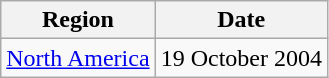<table class="wikitable">
<tr>
<th>Region</th>
<th>Date</th>
</tr>
<tr>
<td><a href='#'>North America</a></td>
<td style="text-align:center;">19 October 2004</td>
</tr>
</table>
